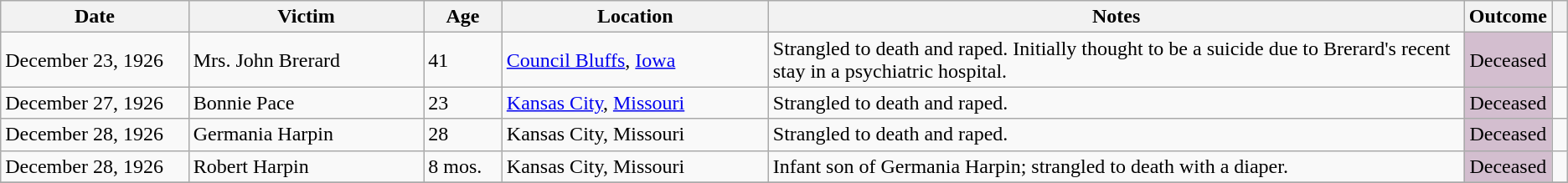<table class="wikitable sortable">
<tr>
<th style="width:12%">Date</th>
<th style="width:15%">Victim</th>
<th style="width:5%">Age</th>
<th style="width:17%">Location</th>
<th class="unsortable">Notes</th>
<th style="width:5%">Outcome</th>
<th class="unsortable" style="width:1%"></th>
</tr>
<tr>
<td>December 23, 1926</td>
<td>Mrs. John Brerard</td>
<td>41</td>
<td><a href='#'>Council Bluffs</a>, <a href='#'>Iowa</a></td>
<td>Strangled to death and raped. Initially thought to be a suicide due to Brerard's recent stay in a psychiatric hospital.</td>
<td style="background:#D3BECF;" align="center">Deceased</td>
<td align="center"></td>
</tr>
<tr>
<td>December 27, 1926</td>
<td>Bonnie Pace</td>
<td>23</td>
<td><a href='#'>Kansas City</a>, <a href='#'>Missouri</a></td>
<td>Strangled to death and raped.</td>
<td style="background:#D3BECF;" align="center">Deceased</td>
<td align="center"></td>
</tr>
<tr>
<td>December 28, 1926</td>
<td>Germania Harpin</td>
<td>28</td>
<td>Kansas City, Missouri</td>
<td>Strangled to death and raped.</td>
<td style="background:#D3BECF;" align="center">Deceased</td>
<td align="center"></td>
</tr>
<tr>
<td>December 28, 1926</td>
<td>Robert Harpin</td>
<td>8 mos.</td>
<td>Kansas City, Missouri</td>
<td>Infant son of Germania Harpin; strangled to death with a diaper.</td>
<td style="background:#D3BECF;" align="center">Deceased</td>
<td align="center"></td>
</tr>
<tr>
</tr>
</table>
